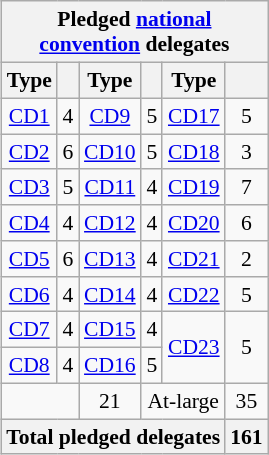<table class="wikitable sortable" style="font-size:90%;text-align:center;float:right;padding:5px;">
<tr>
<th colspan="6">Pledged <a href='#'>national<br>convention</a> delegates</th>
</tr>
<tr>
<th>Type</th>
<th></th>
<th>Type</th>
<th></th>
<th>Type</th>
<th></th>
</tr>
<tr>
<td><a href='#'>CD1</a></td>
<td>4</td>
<td><a href='#'>CD9</a></td>
<td>5</td>
<td><a href='#'>CD17</a></td>
<td>5</td>
</tr>
<tr>
<td><a href='#'>CD2</a></td>
<td>6</td>
<td><a href='#'>CD10</a></td>
<td>5</td>
<td><a href='#'>CD18</a></td>
<td>3</td>
</tr>
<tr>
<td><a href='#'>CD3</a></td>
<td>5</td>
<td><a href='#'>CD11</a></td>
<td>4</td>
<td><a href='#'>CD19</a></td>
<td>7</td>
</tr>
<tr>
<td><a href='#'>CD4</a></td>
<td>4</td>
<td><a href='#'>CD12</a></td>
<td>4</td>
<td><a href='#'>CD20</a></td>
<td>6</td>
</tr>
<tr>
<td><a href='#'>CD5</a></td>
<td>6</td>
<td><a href='#'>CD13</a></td>
<td>4</td>
<td><a href='#'>CD21</a></td>
<td>2</td>
</tr>
<tr>
<td><a href='#'>CD6</a></td>
<td>4</td>
<td><a href='#'>CD14</a></td>
<td>4</td>
<td><a href='#'>CD22</a></td>
<td>5</td>
</tr>
<tr>
<td><a href='#'>CD7</a></td>
<td>4</td>
<td><a href='#'>CD15</a></td>
<td>4</td>
<td rowspan="2"><a href='#'>CD23</a></td>
<td rowspan="2">5</td>
</tr>
<tr>
<td><a href='#'>CD8</a></td>
<td>4</td>
<td><a href='#'>CD16</a></td>
<td>5</td>
</tr>
<tr>
<td colspan=2></td>
<td>21</td>
<td colspan=2>At-large</td>
<td>35</td>
</tr>
<tr>
<th colspan=5>Total pledged delegates</th>
<th>161</th>
</tr>
</table>
